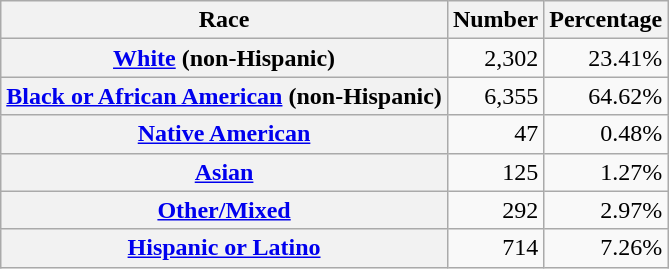<table class="wikitable" style="text-align:right">
<tr>
<th scope="col">Race</th>
<th scope="col">Number</th>
<th scope="col">Percentage</th>
</tr>
<tr>
<th scope="row"><a href='#'>White</a> (non-Hispanic)</th>
<td>2,302</td>
<td>23.41%</td>
</tr>
<tr>
<th scope="row"><a href='#'>Black or African American</a> (non-Hispanic)</th>
<td>6,355</td>
<td>64.62%</td>
</tr>
<tr>
<th scope="row"><a href='#'>Native American</a></th>
<td>47</td>
<td>0.48%</td>
</tr>
<tr>
<th scope="row"><a href='#'>Asian</a></th>
<td>125</td>
<td>1.27%</td>
</tr>
<tr>
<th scope="row"><a href='#'>Other/Mixed</a></th>
<td>292</td>
<td>2.97%</td>
</tr>
<tr>
<th scope="row"><a href='#'>Hispanic or Latino</a></th>
<td>714</td>
<td>7.26%</td>
</tr>
</table>
